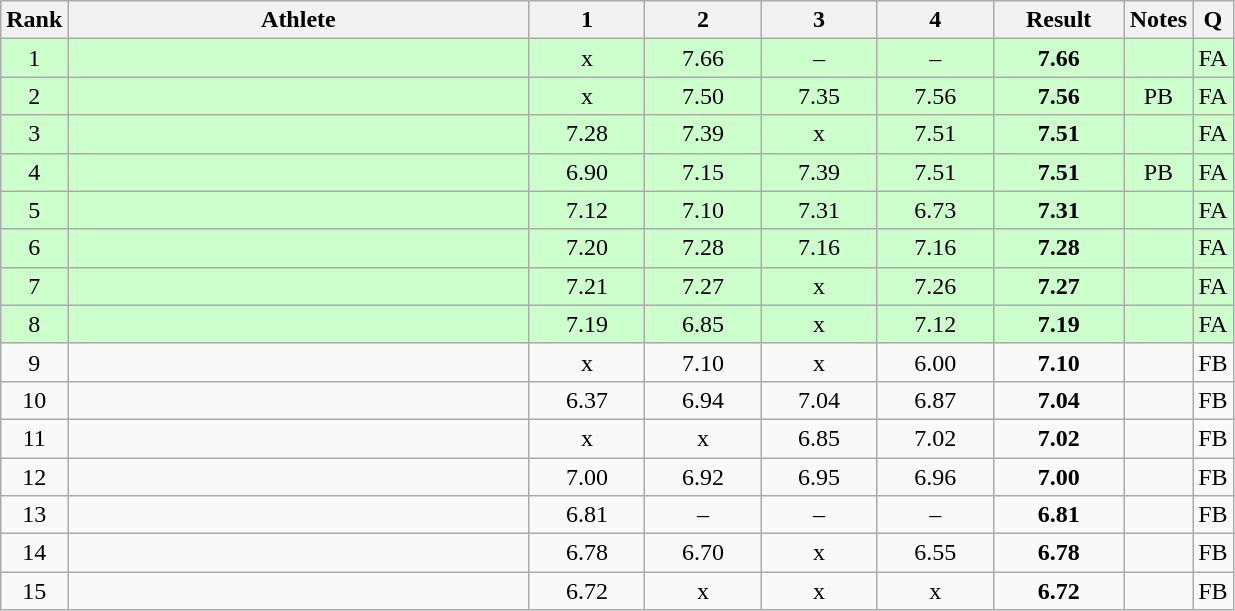<table class="wikitable sortable" style="text-align:center">
<tr>
<th>Rank</th>
<th width=300>Athlete</th>
<th width=70>1</th>
<th width=70>2</th>
<th width=70>3</th>
<th width=70>4</th>
<th width=80>Result</th>
<th>Notes</th>
<th>Q</th>
</tr>
<tr bgcolor=ccffcc>
<td>1</td>
<td align=left></td>
<td>x</td>
<td>7.66</td>
<td>–</td>
<td>–</td>
<td><strong>7.66</strong></td>
<td></td>
<td>FA</td>
</tr>
<tr bgcolor=ccffcc>
<td>2</td>
<td align=left></td>
<td>x</td>
<td>7.50</td>
<td>7.35</td>
<td>7.56</td>
<td><strong>7.56</strong></td>
<td>PB</td>
<td>FA</td>
</tr>
<tr bgcolor=ccffcc>
<td>3</td>
<td align=left></td>
<td>7.28</td>
<td>7.39</td>
<td>x</td>
<td>7.51</td>
<td><strong>7.51</strong></td>
<td></td>
<td>FA</td>
</tr>
<tr bgcolor=ccffcc>
<td>4</td>
<td align=left></td>
<td>6.90</td>
<td>7.15</td>
<td>7.39</td>
<td>7.51</td>
<td><strong>7.51</strong></td>
<td>PB</td>
<td>FA</td>
</tr>
<tr bgcolor=ccffcc>
<td>5</td>
<td align=left></td>
<td>7.12</td>
<td>7.10</td>
<td>7.31</td>
<td>6.73</td>
<td><strong>7.31</strong></td>
<td></td>
<td>FA</td>
</tr>
<tr bgcolor=ccffcc>
<td>6</td>
<td align=left></td>
<td>7.20</td>
<td>7.28</td>
<td>7.16</td>
<td>7.16</td>
<td><strong>7.28</strong></td>
<td></td>
<td>FA</td>
</tr>
<tr bgcolor=ccffcc>
<td>7</td>
<td align=left></td>
<td>7.21</td>
<td>7.27</td>
<td>x</td>
<td>7.26</td>
<td><strong>7.27</strong></td>
<td></td>
<td>FA</td>
</tr>
<tr bgcolor=ccffcc>
<td>8</td>
<td align=left></td>
<td>7.19</td>
<td>6.85</td>
<td>x</td>
<td>7.12</td>
<td><strong>7.19</strong></td>
<td></td>
<td>FA</td>
</tr>
<tr>
<td>9</td>
<td align=left></td>
<td>x</td>
<td>7.10</td>
<td>x</td>
<td>6.00</td>
<td><strong>7.10</strong></td>
<td></td>
<td>FB</td>
</tr>
<tr>
<td>10</td>
<td align=left></td>
<td>6.37</td>
<td>6.94</td>
<td>7.04</td>
<td>6.87</td>
<td><strong>7.04</strong></td>
<td></td>
<td>FB</td>
</tr>
<tr>
<td>11</td>
<td align=left></td>
<td>x</td>
<td>x</td>
<td>6.85</td>
<td>7.02</td>
<td><strong>7.02</strong></td>
<td></td>
<td>FB</td>
</tr>
<tr>
<td>12</td>
<td align=left></td>
<td>7.00</td>
<td>6.92</td>
<td>6.95</td>
<td>6.96</td>
<td><strong>7.00</strong></td>
<td></td>
<td>FB</td>
</tr>
<tr>
<td>13</td>
<td align=left></td>
<td>6.81</td>
<td>–</td>
<td>–</td>
<td>–</td>
<td><strong>6.81</strong></td>
<td></td>
<td>FB</td>
</tr>
<tr>
<td>14</td>
<td align=left></td>
<td>6.78</td>
<td>6.70</td>
<td>x</td>
<td>6.55</td>
<td><strong>6.78</strong></td>
<td></td>
<td>FB</td>
</tr>
<tr>
<td>15</td>
<td align=left></td>
<td>6.72</td>
<td>x</td>
<td>x</td>
<td>x</td>
<td><strong>6.72</strong></td>
<td></td>
<td>FB</td>
</tr>
</table>
